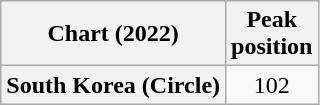<table class="wikitable plainrowheaders" style="text-align:center">
<tr>
<th scope="col">Chart (2022)</th>
<th scope="col">Peak<br>position</th>
</tr>
<tr>
<th scope="row">South Korea (Circle)</th>
<td>102</td>
</tr>
</table>
